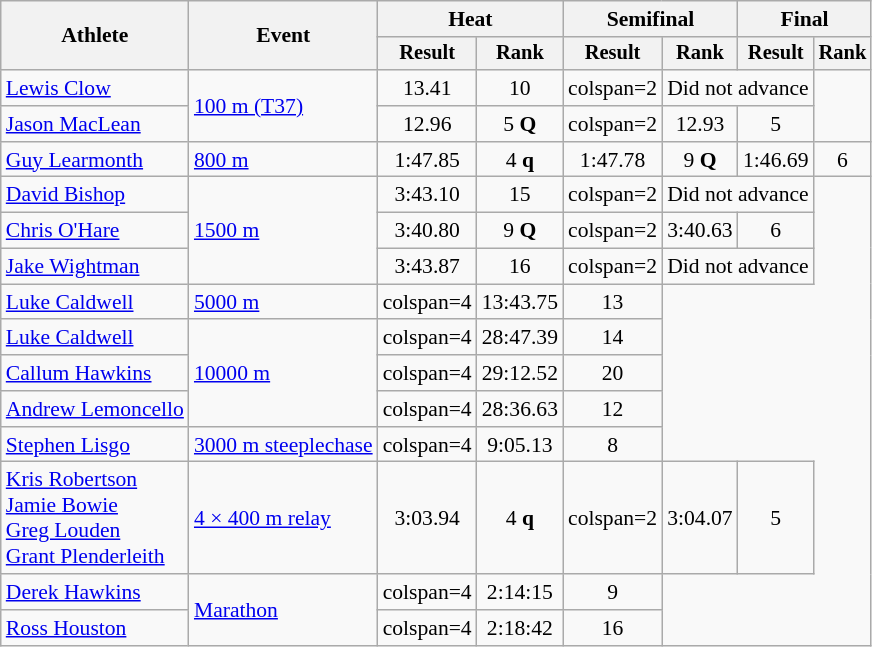<table class="wikitable" style="font-size:90%">
<tr>
<th rowspan=2>Athlete</th>
<th rowspan=2>Event</th>
<th colspan=2>Heat</th>
<th colspan=2>Semifinal</th>
<th colspan=2>Final</th>
</tr>
<tr style="font-size:95%">
<th>Result</th>
<th>Rank</th>
<th>Result</th>
<th>Rank</th>
<th>Result</th>
<th>Rank</th>
</tr>
<tr align=center>
<td align=left><a href='#'>Lewis Clow</a></td>
<td align=left rowspan=2><a href='#'>100 m (T37)</a></td>
<td>13.41</td>
<td>10</td>
<td>colspan=2 </td>
<td colspan=2>Did not advance</td>
</tr>
<tr align=center>
<td align=left><a href='#'>Jason MacLean</a></td>
<td>12.96</td>
<td>5 <strong>Q</strong></td>
<td>colspan=2 </td>
<td>12.93</td>
<td>5</td>
</tr>
<tr align=center>
<td align=left><a href='#'>Guy Learmonth</a></td>
<td align=left><a href='#'>800 m</a></td>
<td>1:47.85</td>
<td>4 <strong>q</strong></td>
<td>1:47.78</td>
<td>9 <strong>Q</strong></td>
<td>1:46.69</td>
<td>6</td>
</tr>
<tr align=center>
<td align=left><a href='#'>David Bishop</a></td>
<td align=left rowspan=3><a href='#'>1500 m</a></td>
<td>3:43.10</td>
<td>15</td>
<td>colspan=2 </td>
<td colspan=2>Did not advance</td>
</tr>
<tr align=center>
<td align=left><a href='#'>Chris O'Hare</a></td>
<td>3:40.80</td>
<td>9 <strong>Q</strong></td>
<td>colspan=2 </td>
<td>3:40.63</td>
<td>6</td>
</tr>
<tr align=center>
<td align=left><a href='#'>Jake Wightman</a></td>
<td>3:43.87</td>
<td>16</td>
<td>colspan=2 </td>
<td colspan=2>Did not advance</td>
</tr>
<tr align=center>
<td align=left><a href='#'>Luke Caldwell</a></td>
<td align=left><a href='#'>5000 m</a></td>
<td>colspan=4 </td>
<td>13:43.75</td>
<td>13</td>
</tr>
<tr align=center>
<td align=left><a href='#'>Luke Caldwell</a></td>
<td align=left rowspan=3><a href='#'>10000 m</a></td>
<td>colspan=4 </td>
<td>28:47.39</td>
<td>14</td>
</tr>
<tr align=center>
<td align=left><a href='#'>Callum Hawkins</a></td>
<td>colspan=4 </td>
<td>29:12.52</td>
<td>20</td>
</tr>
<tr align=center>
<td align=left><a href='#'>Andrew Lemoncello</a></td>
<td>colspan=4 </td>
<td>28:36.63</td>
<td>12</td>
</tr>
<tr align=center>
<td align=left><a href='#'>Stephen Lisgo</a></td>
<td align=left><a href='#'>3000 m steeplechase</a></td>
<td>colspan=4 </td>
<td>9:05.13</td>
<td>8</td>
</tr>
<tr align=center>
<td align=left><a href='#'>Kris Robertson</a><br><a href='#'>Jamie Bowie</a><br><a href='#'>Greg Louden</a><br><a href='#'>Grant Plenderleith</a></td>
<td align=left><a href='#'>4 × 400 m relay</a></td>
<td>3:03.94</td>
<td>4 <strong>q</strong></td>
<td>colspan=2 </td>
<td>3:04.07</td>
<td>5</td>
</tr>
<tr align=center>
<td align=left><a href='#'>Derek Hawkins</a></td>
<td align=left rowspan=2><a href='#'>Marathon</a></td>
<td>colspan=4 </td>
<td>2:14:15</td>
<td>9</td>
</tr>
<tr align=center>
<td align=left><a href='#'>Ross Houston</a></td>
<td>colspan=4 </td>
<td>2:18:42</td>
<td>16</td>
</tr>
</table>
